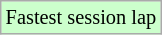<table class="wikitable" style="font-size: 85%;">
<tr style="background:#ccffcc;">
<td>Fastest session lap</td>
</tr>
</table>
